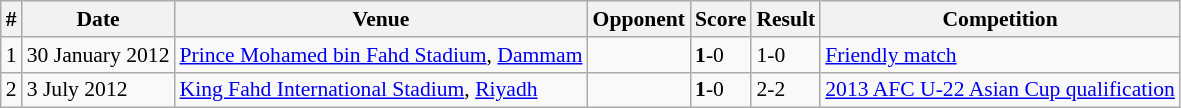<table class="wikitable collapsible collapsed" style="font-size:90%">
<tr>
<th>#</th>
<th>Date</th>
<th>Venue</th>
<th>Opponent</th>
<th>Score</th>
<th>Result</th>
<th>Competition</th>
</tr>
<tr>
<td>1</td>
<td>30 January 2012</td>
<td><a href='#'>Prince Mohamed bin Fahd Stadium</a>, <a href='#'>Dammam</a></td>
<td></td>
<td><strong>1</strong>-0</td>
<td>1-0</td>
<td><a href='#'>Friendly match</a></td>
</tr>
<tr>
<td>2</td>
<td>3 July 2012</td>
<td><a href='#'>King Fahd International Stadium</a>, <a href='#'>Riyadh</a></td>
<td></td>
<td><strong>1</strong>-0</td>
<td>2-2</td>
<td><a href='#'>2013 AFC U-22 Asian Cup qualification</a></td>
</tr>
</table>
